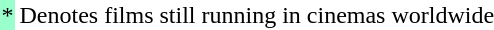<table class="wikidiv">
<tr>
<td style="text-align:center; background:#9fc;">*</td>
<td>Denotes films still running in cinemas worldwide</td>
</tr>
</table>
